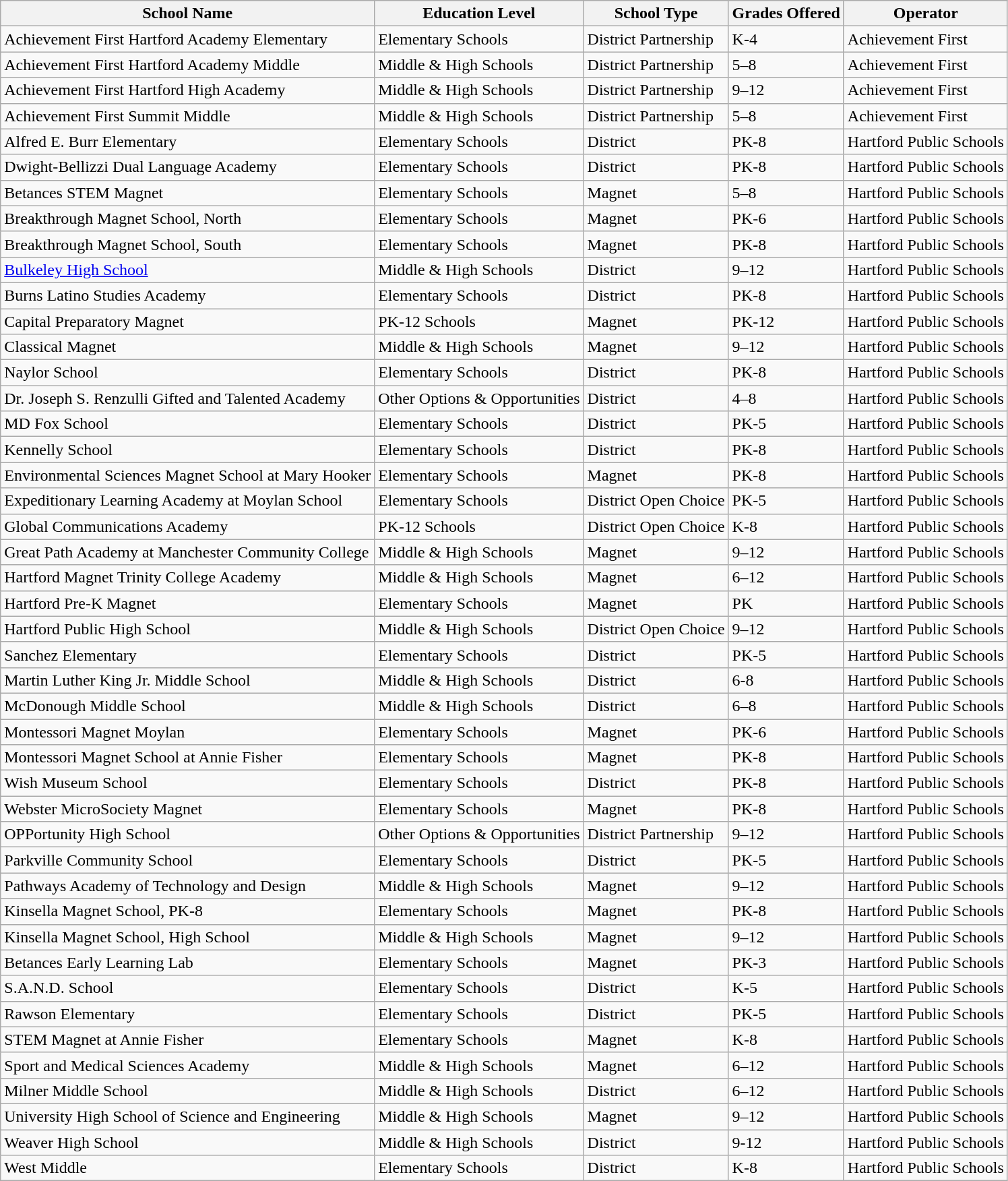<table class="wikitable sortable" style="text-align:left;">
<tr>
<th>School Name</th>
<th>Education Level</th>
<th>School Type</th>
<th>Grades Offered</th>
<th>Operator</th>
</tr>
<tr>
<td>Achievement First Hartford Academy Elementary</td>
<td>Elementary Schools</td>
<td>District Partnership</td>
<td>K-4</td>
<td>Achievement First</td>
</tr>
<tr>
<td>Achievement First Hartford Academy Middle</td>
<td>Middle & High Schools</td>
<td>District Partnership</td>
<td>5–8</td>
<td>Achievement First</td>
</tr>
<tr>
<td>Achievement First Hartford High Academy</td>
<td>Middle & High Schools</td>
<td>District Partnership</td>
<td>9–12</td>
<td>Achievement First</td>
</tr>
<tr>
<td>Achievement First Summit Middle</td>
<td>Middle & High Schools</td>
<td>District Partnership</td>
<td>5–8</td>
<td>Achievement First</td>
</tr>
<tr>
<td>Alfred E. Burr Elementary</td>
<td>Elementary Schools</td>
<td>District</td>
<td>PK-8</td>
<td>Hartford Public Schools</td>
</tr>
<tr>
<td>Dwight-Bellizzi Dual Language Academy</td>
<td>Elementary Schools</td>
<td>District</td>
<td>PK-8</td>
<td>Hartford Public Schools</td>
</tr>
<tr>
<td>Betances STEM Magnet</td>
<td>Elementary Schools</td>
<td>Magnet</td>
<td>5–8</td>
<td>Hartford Public Schools</td>
</tr>
<tr>
<td>Breakthrough Magnet School, North</td>
<td>Elementary Schools</td>
<td>Magnet</td>
<td>PK-6</td>
<td>Hartford Public Schools</td>
</tr>
<tr>
<td>Breakthrough Magnet School, South</td>
<td>Elementary Schools</td>
<td>Magnet</td>
<td>PK-8</td>
<td>Hartford Public Schools</td>
</tr>
<tr>
<td><a href='#'>Bulkeley High School</a></td>
<td>Middle & High Schools</td>
<td>District</td>
<td>9–12</td>
<td>Hartford Public Schools</td>
</tr>
<tr>
<td>Burns Latino Studies Academy</td>
<td>Elementary Schools</td>
<td>District</td>
<td>PK-8</td>
<td>Hartford Public Schools</td>
</tr>
<tr>
<td>Capital Preparatory Magnet</td>
<td>PK-12 Schools</td>
<td>Magnet</td>
<td>PK-12</td>
<td>Hartford Public Schools</td>
</tr>
<tr>
<td>Classical Magnet</td>
<td>Middle & High Schools</td>
<td>Magnet</td>
<td>9–12</td>
<td>Hartford Public Schools</td>
</tr>
<tr>
<td>Naylor School</td>
<td>Elementary Schools</td>
<td>District</td>
<td>PK-8</td>
<td>Hartford Public Schools</td>
</tr>
<tr>
<td>Dr. Joseph S. Renzulli Gifted and Talented Academy</td>
<td>Other Options & Opportunities</td>
<td>District</td>
<td>4–8</td>
<td>Hartford Public Schools</td>
</tr>
<tr>
<td>MD Fox School</td>
<td>Elementary Schools</td>
<td>District</td>
<td>PK-5</td>
<td>Hartford Public Schools</td>
</tr>
<tr>
<td>Kennelly School</td>
<td>Elementary Schools</td>
<td>District</td>
<td>PK-8</td>
<td>Hartford Public Schools</td>
</tr>
<tr>
<td>Environmental Sciences Magnet School at Mary Hooker</td>
<td>Elementary Schools</td>
<td>Magnet</td>
<td>PK-8</td>
<td>Hartford Public Schools</td>
</tr>
<tr>
<td>Expeditionary Learning Academy at Moylan School</td>
<td>Elementary Schools</td>
<td>District Open Choice</td>
<td>PK-5</td>
<td>Hartford Public Schools</td>
</tr>
<tr>
<td>Global Communications Academy</td>
<td>PK-12 Schools</td>
<td>District Open Choice</td>
<td>K-8</td>
<td>Hartford Public Schools</td>
</tr>
<tr>
<td>Great Path Academy at Manchester Community College</td>
<td>Middle & High Schools</td>
<td>Magnet</td>
<td>9–12</td>
<td>Hartford Public Schools</td>
</tr>
<tr>
<td>Hartford Magnet Trinity College Academy</td>
<td>Middle & High Schools</td>
<td>Magnet</td>
<td>6–12</td>
<td>Hartford Public Schools</td>
</tr>
<tr>
<td>Hartford Pre-K Magnet</td>
<td>Elementary Schools</td>
<td>Magnet</td>
<td>PK</td>
<td>Hartford Public Schools</td>
</tr>
<tr>
<td>Hartford Public High School</td>
<td>Middle & High Schools</td>
<td>District Open Choice</td>
<td>9–12</td>
<td>Hartford Public Schools</td>
</tr>
<tr>
<td>Sanchez Elementary</td>
<td>Elementary Schools</td>
<td>District</td>
<td>PK-5</td>
<td>Hartford Public Schools</td>
</tr>
<tr>
<td>Martin Luther King Jr. Middle School</td>
<td>Middle & High Schools</td>
<td>District</td>
<td>6-8</td>
<td>Hartford Public Schools</td>
</tr>
<tr>
<td>McDonough Middle School</td>
<td>Middle & High Schools</td>
<td>District</td>
<td>6–8</td>
<td>Hartford Public Schools</td>
</tr>
<tr>
<td>Montessori Magnet Moylan</td>
<td>Elementary Schools</td>
<td>Magnet</td>
<td>PK-6</td>
<td>Hartford Public Schools</td>
</tr>
<tr>
<td>Montessori Magnet School at Annie Fisher</td>
<td>Elementary Schools</td>
<td>Magnet</td>
<td>PK-8</td>
<td>Hartford Public Schools</td>
</tr>
<tr>
<td>Wish Museum School</td>
<td>Elementary Schools</td>
<td>District</td>
<td>PK-8</td>
<td>Hartford Public Schools</td>
</tr>
<tr>
<td>Webster MicroSociety Magnet</td>
<td>Elementary Schools</td>
<td>Magnet</td>
<td>PK-8</td>
<td>Hartford Public Schools</td>
</tr>
<tr>
<td>OPPortunity High School</td>
<td>Other Options & Opportunities</td>
<td>District Partnership</td>
<td>9–12</td>
<td>Hartford Public Schools</td>
</tr>
<tr>
<td>Parkville Community School</td>
<td>Elementary Schools</td>
<td>District</td>
<td>PK-5</td>
<td>Hartford Public Schools</td>
</tr>
<tr>
<td>Pathways Academy of Technology and Design</td>
<td>Middle & High Schools</td>
<td>Magnet</td>
<td>9–12</td>
<td>Hartford Public Schools</td>
</tr>
<tr>
<td>Kinsella Magnet School, PK-8</td>
<td>Elementary Schools</td>
<td>Magnet</td>
<td>PK-8</td>
<td>Hartford Public Schools</td>
</tr>
<tr>
<td>Kinsella Magnet School, High School</td>
<td>Middle & High Schools</td>
<td>Magnet</td>
<td>9–12</td>
<td>Hartford Public Schools</td>
</tr>
<tr>
<td>Betances Early Learning Lab</td>
<td>Elementary Schools</td>
<td>Magnet</td>
<td>PK-3</td>
<td>Hartford Public Schools</td>
</tr>
<tr>
<td>S.A.N.D. School</td>
<td>Elementary Schools</td>
<td>District</td>
<td>K-5</td>
<td>Hartford Public Schools</td>
</tr>
<tr>
<td>Rawson Elementary</td>
<td>Elementary Schools</td>
<td>District</td>
<td>PK-5</td>
<td>Hartford Public Schools</td>
</tr>
<tr>
<td>STEM Magnet at Annie Fisher</td>
<td>Elementary Schools</td>
<td>Magnet</td>
<td>K-8</td>
<td>Hartford Public Schools</td>
</tr>
<tr>
<td>Sport and Medical Sciences Academy</td>
<td>Middle & High Schools</td>
<td>Magnet</td>
<td>6–12</td>
<td>Hartford Public Schools</td>
</tr>
<tr>
<td>Milner Middle School</td>
<td>Middle & High Schools</td>
<td>District</td>
<td>6–12</td>
<td>Hartford Public Schools</td>
</tr>
<tr>
<td>University High School of Science and Engineering</td>
<td>Middle & High Schools</td>
<td>Magnet</td>
<td>9–12</td>
<td>Hartford Public Schools</td>
</tr>
<tr>
<td>Weaver High School</td>
<td>Middle & High Schools</td>
<td>District</td>
<td>9-12</td>
<td>Hartford Public Schools</td>
</tr>
<tr>
<td>West Middle</td>
<td>Elementary Schools</td>
<td>District</td>
<td>K-8</td>
<td>Hartford Public Schools</td>
</tr>
</table>
